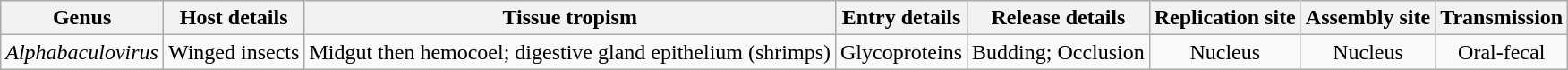<table class="wikitable sortable" style="text-align:center">
<tr>
<th>Genus</th>
<th>Host details</th>
<th>Tissue tropism</th>
<th>Entry details</th>
<th>Release details</th>
<th>Replication site</th>
<th>Assembly site</th>
<th>Transmission</th>
</tr>
<tr>
<td><em>Alphabaculovirus</em></td>
<td>Winged insects</td>
<td>Midgut then hemocoel; digestive gland epithelium (shrimps)</td>
<td>Glycoproteins</td>
<td>Budding; Occlusion</td>
<td>Nucleus</td>
<td>Nucleus</td>
<td>Oral-fecal</td>
</tr>
</table>
